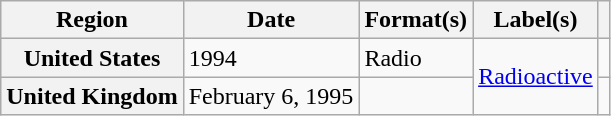<table class="wikitable plainrowheaders">
<tr>
<th scope="col">Region</th>
<th scope="col">Date</th>
<th scope="col">Format(s)</th>
<th scope="col">Label(s)</th>
<th scope="col"></th>
</tr>
<tr>
<th scope="row">United States</th>
<td>1994</td>
<td>Radio</td>
<td rowspan="2"><a href='#'>Radioactive</a></td>
<td></td>
</tr>
<tr>
<th scope="row">United Kingdom</th>
<td>February 6, 1995</td>
<td></td>
<td></td>
</tr>
</table>
